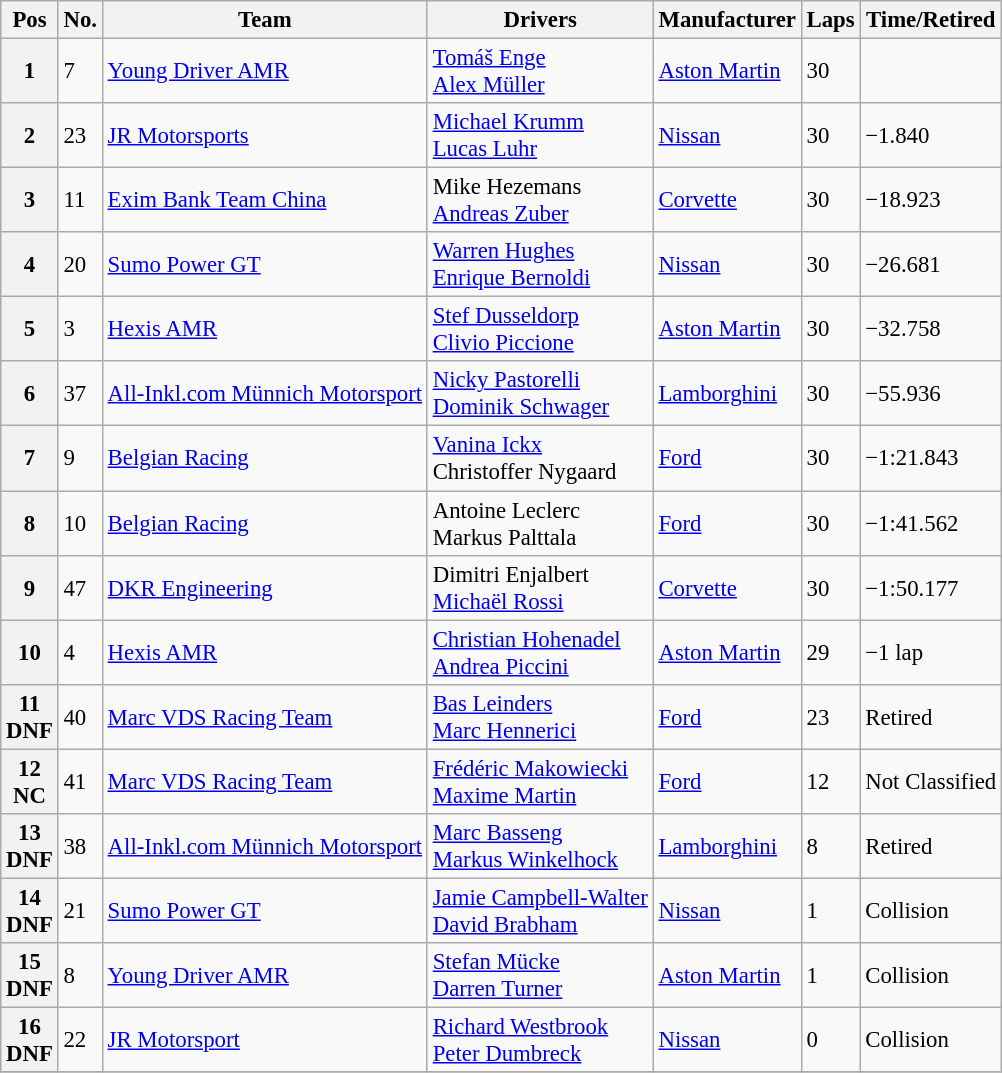<table class="wikitable" style="font-size: 95%;">
<tr>
<th>Pos</th>
<th>No.</th>
<th>Team</th>
<th>Drivers</th>
<th>Manufacturer</th>
<th>Laps</th>
<th>Time/Retired</th>
</tr>
<tr>
<th>1</th>
<td>7</td>
<td> <a href='#'>Young Driver AMR</a></td>
<td> <a href='#'>Tomáš Enge</a><br> <a href='#'>Alex Müller</a></td>
<td><a href='#'>Aston Martin</a></td>
<td>30</td>
<td></td>
</tr>
<tr>
<th>2</th>
<td>23</td>
<td> <a href='#'>JR Motorsports</a></td>
<td> <a href='#'>Michael Krumm</a><br> <a href='#'>Lucas Luhr</a></td>
<td><a href='#'>Nissan</a></td>
<td>30</td>
<td>−1.840</td>
</tr>
<tr>
<th>3</th>
<td>11</td>
<td> <a href='#'>Exim Bank Team China</a></td>
<td> Mike Hezemans<br> <a href='#'>Andreas Zuber</a></td>
<td><a href='#'>Corvette</a></td>
<td>30</td>
<td>−18.923</td>
</tr>
<tr>
<th>4</th>
<td>20</td>
<td> <a href='#'>Sumo Power GT</a></td>
<td> <a href='#'>Warren Hughes</a><br> <a href='#'>Enrique Bernoldi</a></td>
<td><a href='#'>Nissan</a></td>
<td>30</td>
<td>−26.681</td>
</tr>
<tr>
<th>5</th>
<td>3</td>
<td> <a href='#'>Hexis AMR</a></td>
<td> <a href='#'>Stef Dusseldorp</a><br> <a href='#'>Clivio Piccione</a></td>
<td><a href='#'>Aston Martin</a></td>
<td>30</td>
<td>−32.758</td>
</tr>
<tr>
<th>6</th>
<td>37</td>
<td> <a href='#'>All-Inkl.com Münnich Motorsport</a></td>
<td> <a href='#'>Nicky Pastorelli</a><br> <a href='#'>Dominik Schwager</a></td>
<td><a href='#'>Lamborghini</a></td>
<td>30</td>
<td>−55.936</td>
</tr>
<tr>
<th>7</th>
<td>9</td>
<td> <a href='#'>Belgian Racing</a></td>
<td> <a href='#'>Vanina Ickx</a><br> Christoffer Nygaard</td>
<td><a href='#'>Ford</a></td>
<td>30</td>
<td>−1:21.843</td>
</tr>
<tr>
<th>8</th>
<td>10</td>
<td> <a href='#'>Belgian Racing</a></td>
<td> Antoine Leclerc<br> Markus Palttala</td>
<td><a href='#'>Ford</a></td>
<td>30</td>
<td>−1:41.562</td>
</tr>
<tr>
<th>9</th>
<td>47</td>
<td> <a href='#'>DKR Engineering</a></td>
<td> Dimitri Enjalbert<br> <a href='#'>Michaël Rossi</a></td>
<td><a href='#'>Corvette</a></td>
<td>30</td>
<td>−1:50.177</td>
</tr>
<tr>
<th>10</th>
<td>4</td>
<td> <a href='#'>Hexis AMR</a></td>
<td> <a href='#'>Christian Hohenadel</a><br> <a href='#'>Andrea Piccini</a></td>
<td><a href='#'>Aston Martin</a></td>
<td>29</td>
<td>−1 lap</td>
</tr>
<tr>
<th>11<br>DNF</th>
<td>40</td>
<td> <a href='#'>Marc VDS Racing Team</a></td>
<td> <a href='#'>Bas Leinders</a><br> <a href='#'>Marc Hennerici</a></td>
<td><a href='#'>Ford</a></td>
<td>23</td>
<td>Retired</td>
</tr>
<tr>
<th>12<br>NC</th>
<td>41</td>
<td> <a href='#'>Marc VDS Racing Team</a></td>
<td> <a href='#'>Frédéric Makowiecki</a><br> <a href='#'>Maxime Martin</a></td>
<td><a href='#'>Ford</a></td>
<td>12</td>
<td>Not Classified</td>
</tr>
<tr>
<th>13<br>DNF</th>
<td>38</td>
<td> <a href='#'>All-Inkl.com Münnich Motorsport</a></td>
<td> <a href='#'>Marc Basseng</a><br> <a href='#'>Markus Winkelhock</a></td>
<td><a href='#'>Lamborghini</a></td>
<td>8</td>
<td>Retired</td>
</tr>
<tr>
<th>14<br>DNF</th>
<td>21</td>
<td> <a href='#'>Sumo Power GT</a></td>
<td> <a href='#'>Jamie Campbell-Walter</a><br> <a href='#'>David Brabham</a></td>
<td><a href='#'>Nissan</a></td>
<td>1</td>
<td>Collision</td>
</tr>
<tr>
<th>15<br>DNF</th>
<td>8</td>
<td> <a href='#'>Young Driver AMR</a></td>
<td> <a href='#'>Stefan Mücke</a><br> <a href='#'>Darren Turner</a></td>
<td><a href='#'>Aston Martin</a></td>
<td>1</td>
<td>Collision</td>
</tr>
<tr>
<th>16<br>DNF</th>
<td>22</td>
<td> <a href='#'>JR Motorsport</a></td>
<td> <a href='#'>Richard Westbrook</a><br> <a href='#'>Peter Dumbreck</a></td>
<td><a href='#'>Nissan</a></td>
<td>0</td>
<td>Collision</td>
</tr>
<tr>
</tr>
</table>
